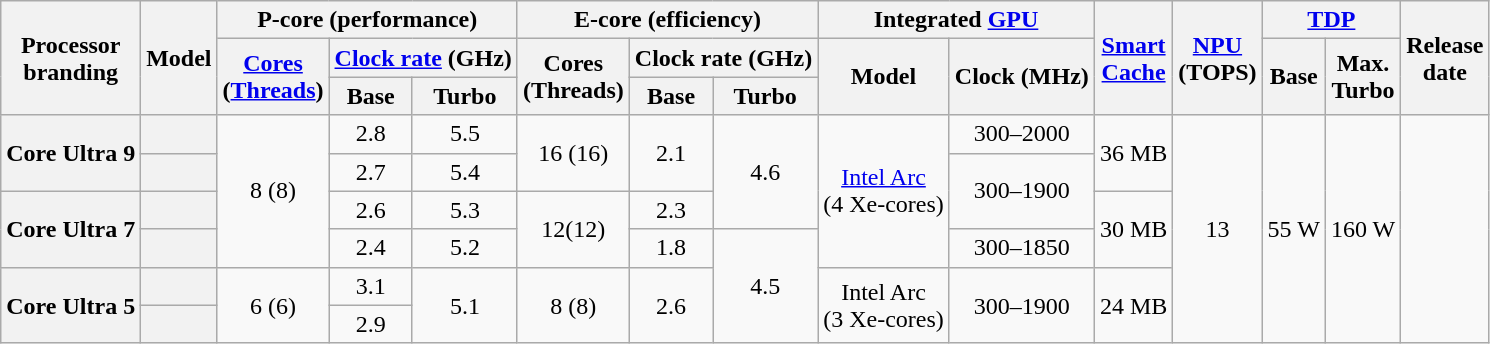<table class="wikitable sortable nowrap" style="text-align: center;">
<tr>
<th class="unsortable" rowspan="3">Processor<br>branding</th>
<th rowspan="3">Model</th>
<th colspan="3">P-core (performance)</th>
<th colspan="3">E-core (efficiency)</th>
<th colspan="2">Integrated <a href='#'>GPU</a></th>
<th class="unsortable" rowspan="3"><a href='#'>Smart<br>Cache</a></th>
<th class="unsortable" rowspan="3"><a href='#'>NPU</a><br>(TOPS)</th>
<th colspan="2"><a href='#'>TDP</a></th>
<th class="unsortable" rowspan="3">Release<br>date</th>
</tr>
<tr>
<th class="unsortable" rowspan="2"><a href='#'>Cores</a><br>(<a href='#'>Threads</a>)</th>
<th colspan="2"><a href='#'>Clock rate</a> (GHz)</th>
<th class="unsortable" rowspan="2">Cores<br>(Threads)</th>
<th colspan="2">Clock rate (GHz)</th>
<th class="unsortable" rowspan="2">Model</th>
<th class="unsortable" rowspan="2">Clock (MHz)</th>
<th class="unsortable" rowspan="2">Base</th>
<th class="unsortable" rowspan="2">Max.<br>Turbo</th>
</tr>
<tr>
<th class="unsortable">Base</th>
<th class="unsortable">Turbo</th>
<th class="unsortable">Base</th>
<th class="unsortable">Turbo</th>
</tr>
<tr>
<th rowspan="2">Core Ultra 9</th>
<th style="text-align:left;" data-sort-value="sku6"></th>
<td rowspan="4">8 (8)</td>
<td>2.8</td>
<td>5.5</td>
<td rowspan="2">16 (16)</td>
<td rowspan="2">2.1</td>
<td rowspan="3">4.6</td>
<td rowspan="4"><a href='#'>Intel Arc</a><br>(4 Xe-cores)</td>
<td>300–2000</td>
<td rowspan="2">36 MB</td>
<td rowspan="6">13</td>
<td rowspan="6">55 W</td>
<td rowspan="6">160 W</td>
<td rowspan="6"></td>
</tr>
<tr>
<th style="text-align:left;" data-sort-value="sku5"></th>
<td>2.7</td>
<td>5.4</td>
<td rowspan="2">300–1900</td>
</tr>
<tr>
<th rowspan="2">Core Ultra 7</th>
<th style="text-align:left;" data-sort-value="sku4"></th>
<td>2.6</td>
<td>5.3</td>
<td rowspan="2">12(12)</td>
<td>2.3</td>
<td rowspan="2">30 MB</td>
</tr>
<tr>
<th style="text-align:left;" data-sort-value="sku3"></th>
<td>2.4</td>
<td>5.2</td>
<td>1.8</td>
<td rowspan="3">4.5</td>
<td>300–1850</td>
</tr>
<tr>
<th rowspan="2">Core Ultra 5</th>
<th style="text-align:left;" data-sort-value="sku2"></th>
<td rowspan="2">6 (6)</td>
<td>3.1</td>
<td rowspan="2">5.1</td>
<td rowspan="2">8 (8)</td>
<td rowspan="2">2.6</td>
<td rowspan="2">Intel Arc<br>(3 Xe-cores)</td>
<td rowspan="2">300–1900</td>
<td rowspan="2">24 MB</td>
</tr>
<tr>
<th style="text-align:left;" data-sort-value="sku1"></th>
<td>2.9</td>
</tr>
</table>
